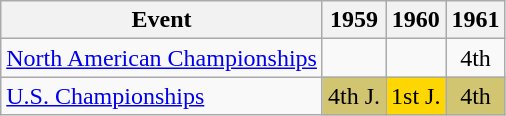<table class="wikitable">
<tr>
<th>Event</th>
<th>1959</th>
<th>1960</th>
<th>1961</th>
</tr>
<tr>
<td><a href='#'>North American Championships</a></td>
<td></td>
<td></td>
<td align="center">4th</td>
</tr>
<tr>
<td><a href='#'>U.S. Championships</a></td>
<td align="center" bgcolor="d1c571">4th J.</td>
<td align="center" bgcolor="gold">1st J.</td>
<td align="center" bgcolor="d1c571">4th</td>
</tr>
</table>
